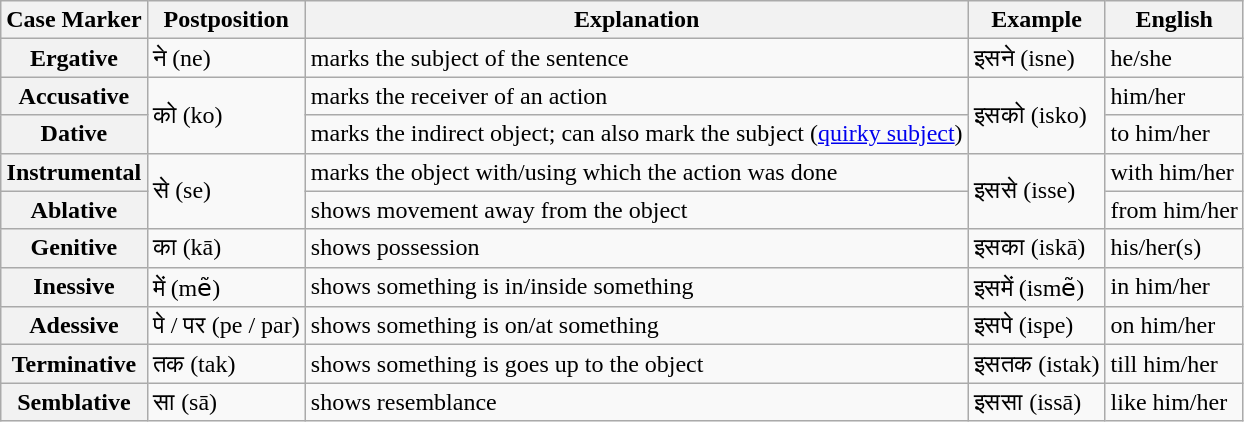<table class="wikitable">
<tr>
<th>Case Marker</th>
<th>Postposition</th>
<th>Explanation</th>
<th>Example</th>
<th>English</th>
</tr>
<tr>
<th>Ergative</th>
<td>ने  (ne)</td>
<td>marks the subject of the sentence</td>
<td>इसने (isne)</td>
<td>he/she</td>
</tr>
<tr>
<th>Accusative</th>
<td rowspan="2">को (ko)</td>
<td>marks the receiver of an action</td>
<td rowspan="2">इसको (isko)</td>
<td>him/her</td>
</tr>
<tr>
<th>Dative</th>
<td>marks the indirect object; can also mark the subject (<a href='#'>quirky subject</a>)</td>
<td>to him/her</td>
</tr>
<tr>
<th>Instrumental</th>
<td rowspan="2">से (se)</td>
<td>marks the object with/using which the action was done</td>
<td rowspan="2">इससे (isse)</td>
<td>with him/her</td>
</tr>
<tr>
<th>Ablative</th>
<td>shows movement away from the object</td>
<td>from him/her</td>
</tr>
<tr>
<th>Genitive</th>
<td>का (kā)</td>
<td>shows possession</td>
<td>इसका (iskā)</td>
<td>his/her(s)</td>
</tr>
<tr>
<th>Inessive</th>
<td>में  (mẽ)</td>
<td>shows something is in/inside something</td>
<td>इसमें (ismẽ)</td>
<td>in him/her</td>
</tr>
<tr>
<th>Adessive</th>
<td>पे / पर (pe / par)</td>
<td>shows something is on/at something</td>
<td>इसपे (ispe)</td>
<td>on him/her</td>
</tr>
<tr>
<th>Terminative</th>
<td>तक (tak)</td>
<td>shows something is goes up to the object</td>
<td>इसतक (istak)</td>
<td>till him/her</td>
</tr>
<tr>
<th>Semblative</th>
<td>सा (sā)</td>
<td>shows resemblance</td>
<td>इससा (issā)</td>
<td>like him/her</td>
</tr>
</table>
